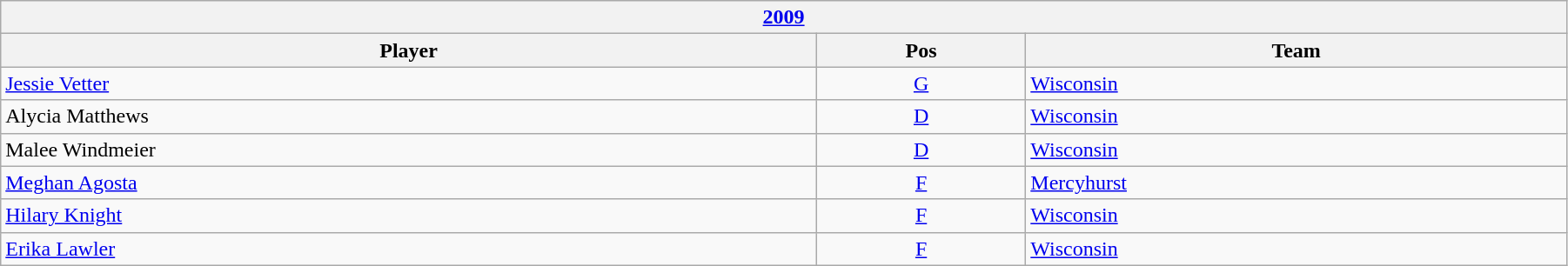<table class="wikitable" width=95%>
<tr>
<th colspan=3><a href='#'>2009</a></th>
</tr>
<tr>
<th>Player</th>
<th>Pos</th>
<th>Team</th>
</tr>
<tr>
<td><a href='#'>Jessie Vetter</a></td>
<td style="text-align:center;"><a href='#'>G</a></td>
<td><a href='#'>Wisconsin</a></td>
</tr>
<tr>
<td>Alycia Matthews</td>
<td style="text-align:center;"><a href='#'>D</a></td>
<td><a href='#'>Wisconsin</a></td>
</tr>
<tr>
<td>Malee Windmeier</td>
<td style="text-align:center;"><a href='#'>D</a></td>
<td><a href='#'>Wisconsin</a></td>
</tr>
<tr>
<td><a href='#'>Meghan Agosta</a></td>
<td style="text-align:center;"><a href='#'>F</a></td>
<td><a href='#'>Mercyhurst</a></td>
</tr>
<tr>
<td><a href='#'>Hilary Knight</a></td>
<td style="text-align:center;"><a href='#'>F</a></td>
<td><a href='#'>Wisconsin</a></td>
</tr>
<tr>
<td><a href='#'>Erika Lawler</a></td>
<td style="text-align:center;"><a href='#'>F</a></td>
<td><a href='#'>Wisconsin</a></td>
</tr>
</table>
